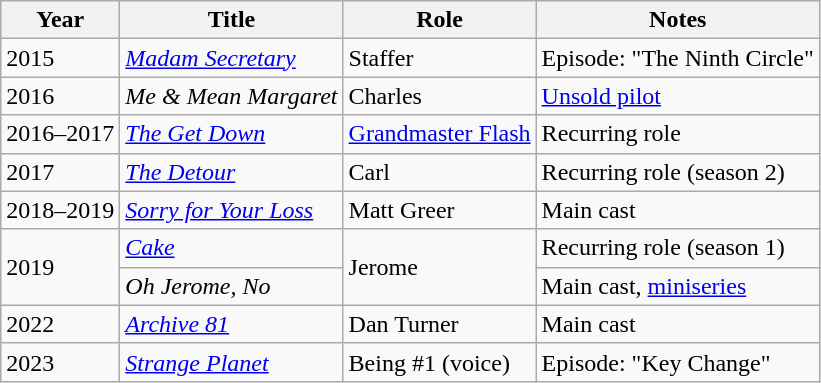<table class="wikitable">
<tr>
<th>Year</th>
<th>Title</th>
<th>Role</th>
<th>Notes</th>
</tr>
<tr>
<td>2015</td>
<td><em><a href='#'>Madam Secretary</a></em></td>
<td>Staffer</td>
<td>Episode: "The Ninth Circle"</td>
</tr>
<tr>
<td>2016</td>
<td><em>Me & Mean Margaret</em></td>
<td>Charles</td>
<td><a href='#'>Unsold pilot</a></td>
</tr>
<tr>
<td>2016–2017</td>
<td><em><a href='#'>The Get Down</a></em></td>
<td><a href='#'>Grandmaster Flash</a></td>
<td>Recurring role</td>
</tr>
<tr>
<td>2017</td>
<td><em><a href='#'>The Detour</a></em></td>
<td>Carl</td>
<td>Recurring role (season 2)</td>
</tr>
<tr>
<td>2018–2019</td>
<td><em><a href='#'>Sorry for Your Loss</a></em></td>
<td>Matt Greer</td>
<td>Main cast</td>
</tr>
<tr>
<td rowspan="2">2019</td>
<td><em><a href='#'>Cake</a></em></td>
<td rowspan="2">Jerome</td>
<td>Recurring role (season 1)</td>
</tr>
<tr>
<td><em>Oh Jerome, No</em></td>
<td>Main cast, <a href='#'>miniseries</a></td>
</tr>
<tr>
<td>2022</td>
<td><em><a href='#'>Archive 81</a></em></td>
<td>Dan Turner</td>
<td>Main cast</td>
</tr>
<tr>
<td>2023</td>
<td><em><a href='#'>Strange Planet</a></em></td>
<td>Being #1 (voice)</td>
<td>Episode: "Key Change"</td>
</tr>
</table>
